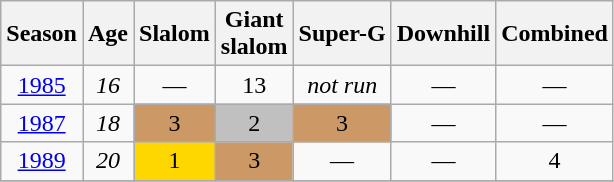<table class=wikitable style="text-align:center">
<tr>
<th>Season</th>
<th>Age</th>
<th>Slalom</th>
<th>Giant<br>slalom</th>
<th>Super-G</th>
<th>Downhill</th>
<th>Combined</th>
</tr>
<tr>
<td><a href='#'>1985</a></td>
<td><em>16</em></td>
<td>—</td>
<td>13</td>
<td><em>not run</em></td>
<td>—</td>
<td>—</td>
</tr>
<tr>
<td><a href='#'>1987</a></td>
<td><em>18</em></td>
<td style="background:#c96;">3</td>
<td bgcolor="silver">2</td>
<td style="background:#c96;">3</td>
<td>—</td>
<td>—</td>
</tr>
<tr>
<td><a href='#'>1989</a></td>
<td><em>20</em></td>
<td bgcolor="gold">1</td>
<td style="background:#c96;">3</td>
<td>—</td>
<td>—</td>
<td>4</td>
</tr>
<tr>
</tr>
</table>
